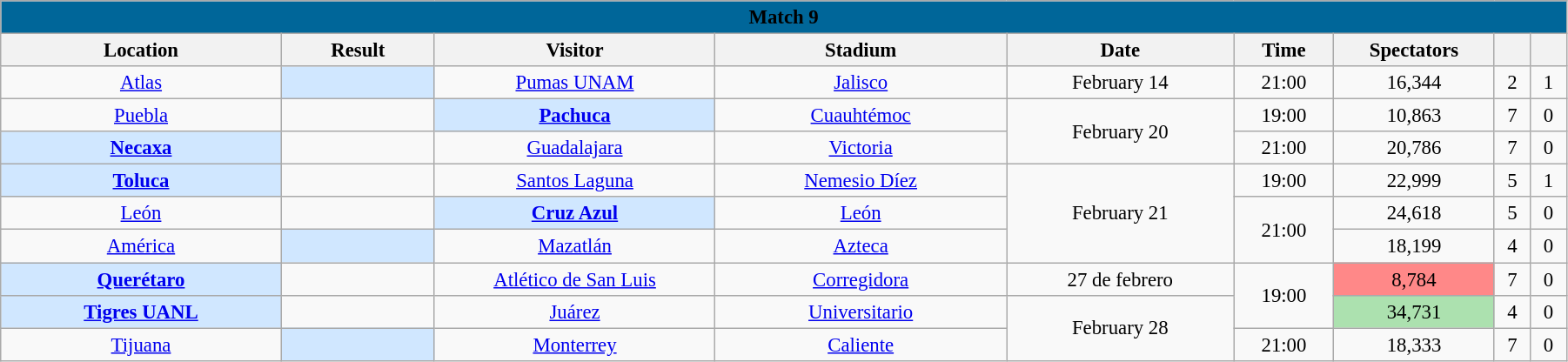<table class="wikitable mw-collapsible mw-collapsed" style="font-size:95%; text-align: center; width: 95%;">
<tr>
<th colspan="9" style=" background: #006699 " width="100%;" align="center"><b>Match 9</b></th>
</tr>
<tr>
<th width="125">Location</th>
<th width="65">Result</th>
<th width="125">Visitor</th>
<th width="130">Stadium</th>
<th width="100">Date</th>
<th width="40">Time</th>
<th width="50">Spectators</th>
<th width="10"></th>
<th width="10"></th>
</tr>
<tr aling="center">
<td><a href='#'>Atlas</a></td>
<td bgcolor="D0E7FF"><strong></strong></td>
<td><a href='#'>Pumas UNAM</a></td>
<td><a href='#'>Jalisco</a></td>
<td>February 14</td>
<td>21:00</td>
<td>16,344</td>
<td>2</td>
<td>1</td>
</tr>
<tr aling="center">
<td><a href='#'>Puebla</a></td>
<td></td>
<td bgcolor="D0E7FF"><strong><a href='#'>Pachuca</a></strong></td>
<td><a href='#'>Cuauhtémoc</a></td>
<td rowspan="2">February 20</td>
<td>19:00</td>
<td>10,863</td>
<td>7</td>
<td>0</td>
</tr>
<tr aling="center">
<td bgcolor="D0E7FF"><strong><a href='#'>Necaxa</a></strong></td>
<td></td>
<td><a href='#'>Guadalajara</a></td>
<td><a href='#'>Victoria</a></td>
<td>21:00</td>
<td>20,786</td>
<td>7</td>
<td>0</td>
</tr>
<tr aling="center">
<td bgcolor="D0E7FF"><strong><a href='#'>Toluca</a></strong></td>
<td></td>
<td><a href='#'>Santos Laguna</a></td>
<td><a href='#'>Nemesio Díez</a></td>
<td rowspan="3">February 21</td>
<td>19:00</td>
<td>22,999</td>
<td>5</td>
<td>1</td>
</tr>
<tr aling="center">
<td><a href='#'>León</a></td>
<td></td>
<td bgcolor="D0E7FF"><strong><a href='#'>Cruz Azul</a></strong></td>
<td><a href='#'>León</a></td>
<td rowspan="2">21:00</td>
<td>24,618</td>
<td>5</td>
<td>0</td>
</tr>
<tr aling="center">
<td><a href='#'>América</a></td>
<td bgcolor="D0E7FF"><strong></strong></td>
<td><a href='#'>Mazatlán</a></td>
<td><a href='#'>Azteca</a></td>
<td>18,199</td>
<td>4</td>
<td>0</td>
</tr>
<tr aling="center">
<td bgcolor="D0E7FF"><strong><a href='#'>Querétaro</a></strong></td>
<td></td>
<td><a href='#'>Atlético de San Luis</a></td>
<td><a href='#'>Corregidora</a></td>
<td>27 de febrero</td>
<td rowspan="2">19:00</td>
<td bgcolor=#FF8888>8,784</td>
<td>7</td>
<td>0</td>
</tr>
<tr aling="center">
<td bgcolor="D0E7FF"><strong><a href='#'>Tigres UANL</a></strong></td>
<td></td>
<td><a href='#'>Juárez</a></td>
<td><a href='#'>Universitario</a></td>
<td rowspan="2">February 28</td>
<td bgcolor=#ACE1AF>34,731</td>
<td>4</td>
<td>0</td>
</tr>
<tr aling="center">
<td><a href='#'>Tijuana</a></td>
<td bgcolor="D0E7FF"><strong></strong></td>
<td><a href='#'>Monterrey</a></td>
<td><a href='#'>Caliente</a></td>
<td>21:00</td>
<td>18,333</td>
<td>7</td>
<td>0</td>
</tr>
</table>
